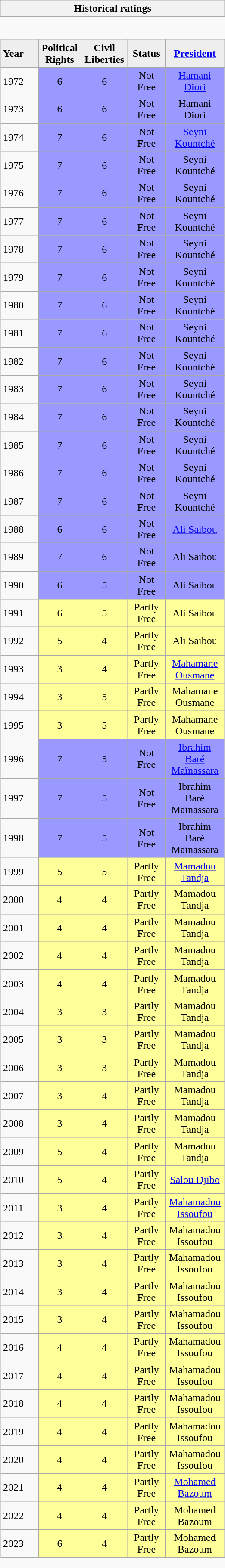<table class="wikitable collapsible collapsed" style="border:none; ">
<tr>
<th>Historical ratings</th>
</tr>
<tr>
<td style="padding:0; border:none;"><br><table class="wikitable sortable" width=100% style="border-collapse:collapse;">
<tr style="background:#eee; font-weight:bold; text-align:center;">
<td style="width:3em; text-align:left;">Year</td>
<td style="width:3em;">Political Rights</td>
<td style="width:3em;">Civil Liberties</td>
<td style="width:3em;">Status</td>
<td style="width:3em;"><a href='#'>President</a></td>
</tr>
<tr align=center>
<td align=left>1972</td>
<td style="background:#99f;">6</td>
<td style="background:#99f;">6</td>
<td style="background:#99f;">Not Free</td>
<td style="background:#99f;"><a href='#'>Hamani Diori</a></td>
</tr>
<tr align=center>
<td align=left>1973</td>
<td style="background:#99f;">6</td>
<td style="background:#99f;">6</td>
<td style="background:#99f;">Not Free</td>
<td style="background:#99f;">Hamani Diori</td>
</tr>
<tr align=center>
<td align=left>1974</td>
<td style="background:#99f;">7</td>
<td style="background:#99f;">6</td>
<td style="background:#99f;">Not Free</td>
<td style="background:#99f;"><a href='#'>Seyni Kountché</a></td>
</tr>
<tr align=center>
<td align=left>1975</td>
<td style="background:#99f;">7</td>
<td style="background:#99f;">6</td>
<td style="background:#99f;">Not Free</td>
<td style="background:#99f;">Seyni Kountché</td>
</tr>
<tr align=center>
<td align=left>1976</td>
<td style="background:#99f;">7</td>
<td style="background:#99f;">6</td>
<td style="background:#99f;">Not Free</td>
<td style="background:#99f;">Seyni Kountché</td>
</tr>
<tr align=center>
<td align=left>1977</td>
<td style="background:#99f;">7</td>
<td style="background:#99f;">6</td>
<td style="background:#99f;">Not Free</td>
<td style="background:#99f;">Seyni Kountché</td>
</tr>
<tr align=center>
<td align=left>1978</td>
<td style="background:#99f;">7</td>
<td style="background:#99f;">6</td>
<td style="background:#99f;">Not Free</td>
<td style="background:#99f;">Seyni Kountché</td>
</tr>
<tr align=center>
<td align=left>1979</td>
<td style="background:#99f;">7</td>
<td style="background:#99f;">6</td>
<td style="background:#99f;">Not Free</td>
<td style="background:#99f;">Seyni Kountché</td>
</tr>
<tr align=center>
<td align=left>1980</td>
<td style="background:#99f;">7</td>
<td style="background:#99f;">6</td>
<td style="background:#99f;">Not Free</td>
<td style="background:#99f;">Seyni Kountché</td>
</tr>
<tr align=center>
<td align=left>1981</td>
<td style="background:#99f;">7</td>
<td style="background:#99f;">6</td>
<td style="background:#99f;">Not Free</td>
<td style="background:#99f;">Seyni Kountché</td>
</tr>
<tr align=center>
<td align=left>1982</td>
<td style="background:#99f;">7</td>
<td style="background:#99f;">6</td>
<td style="background:#99f;">Not Free</td>
<td style="background:#99f;">Seyni Kountché</td>
</tr>
<tr align=center>
<td align=left>1983</td>
<td style="background:#99f;">7</td>
<td style="background:#99f;">6</td>
<td style="background:#99f;">Not Free</td>
<td style="background:#99f;">Seyni Kountché</td>
</tr>
<tr align=center>
<td align=left>1984</td>
<td style="background:#99f;">7</td>
<td style="background:#99f;">6</td>
<td style="background:#99f;">Not Free</td>
<td style="background:#99f;">Seyni Kountché</td>
</tr>
<tr align=center>
<td align=left>1985</td>
<td style="background:#99f;">7</td>
<td style="background:#99f;">6</td>
<td style="background:#99f;">Not Free</td>
<td style="background:#99f;">Seyni Kountché</td>
</tr>
<tr align=center>
<td align=left>1986</td>
<td style="background:#99f;">7</td>
<td style="background:#99f;">6</td>
<td style="background:#99f;">Not Free</td>
<td style="background:#99f;">Seyni Kountché</td>
</tr>
<tr align=center>
<td align=left>1987</td>
<td style="background:#99f;">7</td>
<td style="background:#99f;">6</td>
<td style="background:#99f;">Not Free</td>
<td style="background:#99f;">Seyni Kountché</td>
</tr>
<tr align=center>
<td align=left>1988</td>
<td style="background:#99f;">6</td>
<td style="background:#99f;">6</td>
<td style="background:#99f;">Not Free</td>
<td style="background:#99f;"><a href='#'>Ali Saibou</a></td>
</tr>
<tr align=center>
<td align=left>1989</td>
<td style="background:#99f;">7</td>
<td style="background:#99f;">6</td>
<td style="background:#99f;">Not Free</td>
<td style="background:#99f;">Ali Saibou</td>
</tr>
<tr align=center>
<td align=left>1990</td>
<td style="background:#99f;">6</td>
<td style="background:#99f;">5</td>
<td style="background:#99f;">Not Free</td>
<td style="background:#99f;">Ali Saibou</td>
</tr>
<tr align=center>
<td align=left>1991</td>
<td style="background:#ff9;">6</td>
<td style="background:#ff9;">5</td>
<td style="background:#ff9;">Partly Free</td>
<td style="background:#ff9;">Ali Saibou</td>
</tr>
<tr align=center>
<td align=left>1992</td>
<td style="background:#ff9;">5</td>
<td style="background:#ff9;">4</td>
<td style="background:#ff9;">Partly Free</td>
<td style="background:#ff9;">Ali Saibou</td>
</tr>
<tr align=center>
<td align=left>1993</td>
<td style="background:#ff9;">3</td>
<td style="background:#ff9;">4</td>
<td style="background:#ff9;">Partly Free</td>
<td style="background:#ff9;"><a href='#'>Mahamane Ousmane</a></td>
</tr>
<tr align=center>
<td align=left>1994</td>
<td style="background:#ff9;">3</td>
<td style="background:#ff9;">5</td>
<td style="background:#ff9;">Partly Free</td>
<td style="background:#ff9;">Mahamane Ousmane</td>
</tr>
<tr align=center>
<td align=left>1995</td>
<td style="background:#ff9;">3</td>
<td style="background:#ff9;">5</td>
<td style="background:#ff9;">Partly Free</td>
<td style="background:#ff9;">Mahamane Ousmane</td>
</tr>
<tr align=center>
<td align=left>1996</td>
<td style="background:#99f;">7</td>
<td style="background:#99f;">5</td>
<td style="background:#99f;">Not Free</td>
<td style="background:#99f;"><a href='#'>Ibrahim Baré Maïnassara</a></td>
</tr>
<tr align=center>
<td align=left>1997</td>
<td style="background:#99f;">7</td>
<td style="background:#99f;">5</td>
<td style="background:#99f;">Not Free</td>
<td style="background:#99f;">Ibrahim Baré Maïnassara</td>
</tr>
<tr align=center>
<td align=left>1998</td>
<td style="background:#99f;">7</td>
<td style="background:#99f;">5</td>
<td style="background:#99f;">Not Free</td>
<td style="background:#99f;">Ibrahim Baré Maïnassara</td>
</tr>
<tr align=center>
<td align=left>1999</td>
<td style="background:#ff9;">5</td>
<td style="background:#ff9;">5</td>
<td style="background:#ff9;">Partly Free</td>
<td style="background:#ff9;"><a href='#'>Mamadou Tandja</a></td>
</tr>
<tr align=center>
<td align=left>2000</td>
<td style="background:#ff9;">4</td>
<td style="background:#ff9;">4</td>
<td style="background:#ff9;">Partly Free</td>
<td style="background:#ff9;">Mamadou Tandja</td>
</tr>
<tr align=center>
<td align=left>2001</td>
<td style="background:#ff9;">4</td>
<td style="background:#ff9;">4</td>
<td style="background:#ff9;">Partly Free</td>
<td style="background:#ff9;">Mamadou Tandja</td>
</tr>
<tr align=center>
<td align=left>2002</td>
<td style="background:#ff9;">4</td>
<td style="background:#ff9;">4</td>
<td style="background:#ff9;">Partly Free</td>
<td style="background:#ff9;">Mamadou Tandja</td>
</tr>
<tr align=center>
<td align=left>2003</td>
<td style="background:#ff9;">4</td>
<td style="background:#ff9;">4</td>
<td style="background:#ff9;">Partly Free</td>
<td style="background:#ff9;">Mamadou Tandja</td>
</tr>
<tr align=center>
<td align=left>2004</td>
<td style="background:#ff9;">3</td>
<td style="background:#ff9;">3</td>
<td style="background:#ff9;">Partly Free</td>
<td style="background:#ff9;">Mamadou Tandja</td>
</tr>
<tr align=center>
<td align=left>2005</td>
<td style="background:#ff9;">3</td>
<td style="background:#ff9;">3</td>
<td style="background:#ff9;">Partly Free</td>
<td style="background:#ff9;">Mamadou Tandja</td>
</tr>
<tr align=center>
<td align=left>2006</td>
<td style="background:#ff9;">3</td>
<td style="background:#ff9;">3</td>
<td style="background:#ff9;">Partly Free</td>
<td style="background:#ff9;">Mamadou Tandja</td>
</tr>
<tr align=center>
<td align=left>2007</td>
<td style="background:#ff9;">3</td>
<td style="background:#ff9;">4</td>
<td style="background:#ff9;">Partly Free</td>
<td style="background:#ff9;">Mamadou Tandja</td>
</tr>
<tr align=center>
<td align=left>2008</td>
<td style="background:#ff9;">3</td>
<td style="background:#ff9;">4</td>
<td style="background:#ff9;">Partly Free</td>
<td style="background:#ff9;">Mamadou Tandja</td>
</tr>
<tr align=center>
<td align=left>2009</td>
<td style="background:#ff9;">5</td>
<td style="background:#ff9;">4</td>
<td style="background:#ff9;">Partly Free</td>
<td style="background:#ff9;">Mamadou Tandja</td>
</tr>
<tr align=center>
<td align=left>2010</td>
<td style="background:#ff9;">5</td>
<td style="background:#ff9;">4</td>
<td style="background:#ff9;">Partly Free</td>
<td style="background:#ff9;"><a href='#'>Salou Djibo</a></td>
</tr>
<tr align=center>
<td align=left>2011</td>
<td style="background:#ff9;">3</td>
<td style="background:#ff9;">4</td>
<td style="background:#ff9;">Partly Free</td>
<td style="background:#ff9;"><a href='#'>Mahamadou Issoufou</a></td>
</tr>
<tr align=center>
<td align=left>2012</td>
<td style="background:#ff9;">3</td>
<td style="background:#ff9;">4</td>
<td style="background:#ff9;">Partly Free</td>
<td style="background:#ff9;">Mahamadou Issoufou</td>
</tr>
<tr align=center>
<td align=left>2013</td>
<td style="background:#ff9;">3</td>
<td style="background:#ff9;">4</td>
<td style="background:#ff9;">Partly Free</td>
<td style="background:#ff9;">Mahamadou Issoufou</td>
</tr>
<tr align=center>
<td align=left>2014</td>
<td style="background:#ff9;">3</td>
<td style="background:#ff9;">4</td>
<td style="background:#ff9;">Partly Free</td>
<td style="background:#ff9;">Mahamadou Issoufou</td>
</tr>
<tr align=center>
<td align=left>2015</td>
<td style="background:#ff9;">3</td>
<td style="background:#ff9;">4</td>
<td style="background:#ff9;">Partly Free</td>
<td style="background:#ff9;">Mahamadou Issoufou</td>
</tr>
<tr align=center>
<td align=left>2016</td>
<td style="background:#ff9;">4</td>
<td style="background:#ff9;">4</td>
<td style="background:#ff9;">Partly Free</td>
<td style="background:#ff9;">Mahamadou Issoufou</td>
</tr>
<tr align=center>
<td align=left>2017</td>
<td style="background:#ff9;">4</td>
<td style="background:#ff9;">4</td>
<td style="background:#ff9;">Partly Free</td>
<td style="background:#ff9;">Mahamadou Issoufou</td>
</tr>
<tr align=center>
<td align=left>2018</td>
<td style="background:#ff9;">4</td>
<td style="background:#ff9;">4</td>
<td style="background:#ff9;">Partly Free</td>
<td style="background:#ff9;">Mahamadou Issoufou</td>
</tr>
<tr align=center>
<td align=left>2019</td>
<td style="background:#ff9;">4</td>
<td style="background:#ff9;">4</td>
<td style="background:#ff9;">Partly Free</td>
<td style="background:#ff9;">Mahamadou Issoufou</td>
</tr>
<tr align=center>
<td align=left>2020</td>
<td style="background:#ff9;">4</td>
<td style="background:#ff9;">4</td>
<td style="background:#ff9;">Partly Free</td>
<td style="background:#ff9;">Mahamadou Issoufou</td>
</tr>
<tr align=center>
<td align=left>2021</td>
<td style="background:#ff9;">4</td>
<td style="background:#ff9;">4</td>
<td style="background:#ff9;">Partly Free</td>
<td style="background:#ff9;"><a href='#'>Mohamed Bazoum</a></td>
</tr>
<tr align=center>
<td align=left>2022</td>
<td style="background:#ff9;">4</td>
<td style="background:#ff9;">4</td>
<td style="background:#ff9;">Partly Free</td>
<td style="background:#ff9;">Mohamed Bazoum</td>
</tr>
<tr align=center>
<td align=left>2023</td>
<td style="background:#ff9;">6</td>
<td style="background:#ff9;">4</td>
<td style="background:#ff9;">Partly Free</td>
<td style="background:#ff9;">Mohamed Bazoum</td>
</tr>
</table>
</td>
</tr>
</table>
